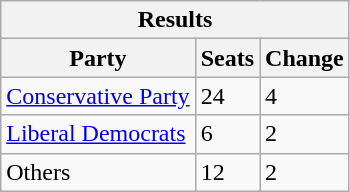<table class="wikitable">
<tr>
<th colspan="3">Results</th>
</tr>
<tr>
<th>Party</th>
<th>Seats</th>
<th>Change</th>
</tr>
<tr>
<td><a href='#'>Conservative Party</a></td>
<td>24</td>
<td>4</td>
</tr>
<tr>
<td><a href='#'>Liberal Democrats</a></td>
<td>6</td>
<td>2</td>
</tr>
<tr>
<td>Others</td>
<td>12</td>
<td>2</td>
</tr>
</table>
